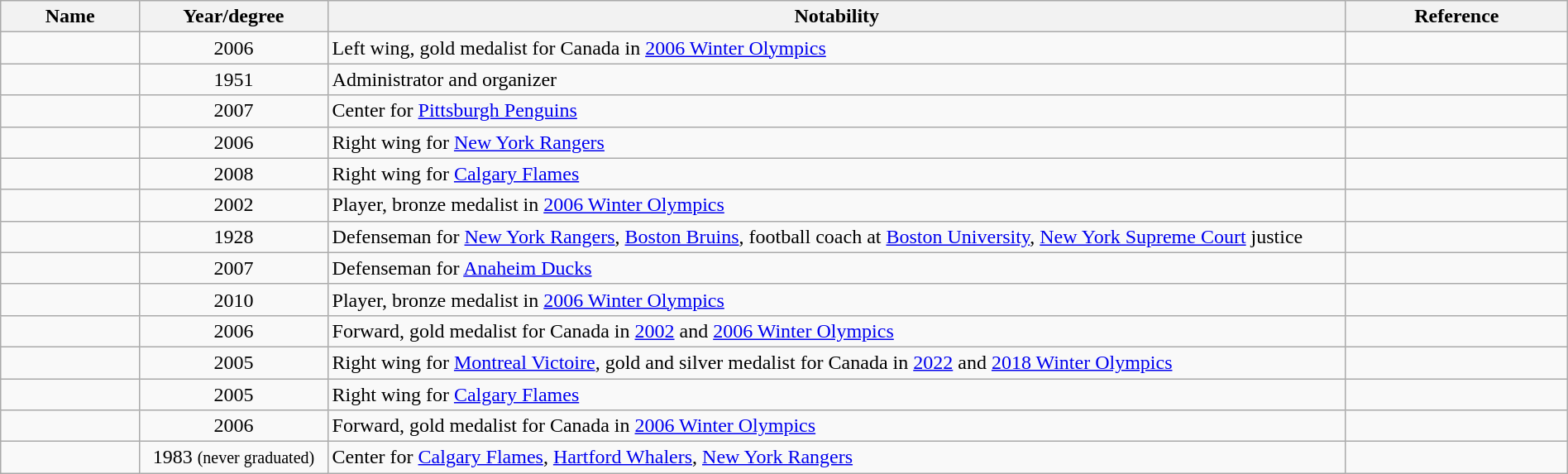<table class="wikitable sortable" style="width:100%">
<tr>
<th style="width:*;">Name</th>
<th style="width:12%;">Year/degree</th>
<th style="width:65%;" class="unsortable">Notability</th>
<th style="width:*;" class="unsortable">Reference</th>
</tr>
<tr>
<td></td>
<td style="text-align:center;">2006</td>
<td>Left wing, gold medalist for Canada in <a href='#'>2006 Winter Olympics</a></td>
<td style="text-align:center;"></td>
</tr>
<tr>
<td></td>
<td style="text-align:center;">1951</td>
<td>Administrator and organizer</td>
<td style="text-align:center;"></td>
</tr>
<tr>
<td></td>
<td style="text-align:center;">2007</td>
<td>Center for <a href='#'>Pittsburgh Penguins</a></td>
<td style="text-align:center;"></td>
</tr>
<tr>
<td></td>
<td style="text-align:center;">2006</td>
<td>Right wing for <a href='#'>New York Rangers</a></td>
<td style="text-align:center;"></td>
</tr>
<tr>
<td></td>
<td style="text-align:center;">2008</td>
<td>Right wing for <a href='#'>Calgary Flames</a></td>
<td style="text-align:center;"></td>
</tr>
<tr>
<td></td>
<td style="text-align:center;">2002</td>
<td>Player, bronze medalist in <a href='#'>2006 Winter Olympics</a></td>
<td style="text-align:center;"></td>
</tr>
<tr>
<td></td>
<td style="text-align:center;">1928</td>
<td>Defenseman for <a href='#'>New York Rangers</a>, <a href='#'>Boston Bruins</a>, football coach at <a href='#'>Boston University</a>, <a href='#'>New York Supreme Court</a> justice</td>
<td style="text-align:center;"></td>
</tr>
<tr>
<td></td>
<td style="text-align:center;">2007</td>
<td>Defenseman for <a href='#'>Anaheim Ducks</a></td>
<td style="text-align:center;"></td>
</tr>
<tr>
<td></td>
<td style="text-align:center;">2010</td>
<td>Player, bronze medalist in <a href='#'>2006 Winter Olympics</a></td>
<td style="text-align:center;"></td>
</tr>
<tr>
<td></td>
<td style="text-align:center;">2006</td>
<td>Forward, gold medalist for Canada in <a href='#'>2002</a> and <a href='#'>2006 Winter Olympics</a></td>
<td style="text-align:center;"></td>
</tr>
<tr>
<td></td>
<td style="text-align:center;">2005</td>
<td>Right wing for <a href='#'>Montreal Victoire</a>, gold and silver medalist for Canada in <a href='#'>2022</a> and <a href='#'>2018 Winter Olympics</a></td>
<td style="text-align:center;"></td>
</tr>
<tr>
<td></td>
<td style="text-align:center;">2005</td>
<td>Right wing for <a href='#'>Calgary Flames</a></td>
<td style="text-align:center;"></td>
</tr>
<tr>
<td></td>
<td style="text-align:center;">2006</td>
<td>Forward, gold medalist for Canada in <a href='#'>2006 Winter Olympics</a></td>
<td style="text-align:center;"></td>
</tr>
<tr>
<td></td>
<td style="text-align:center;">1983 <small>(never graduated)</small></td>
<td>Center for <a href='#'>Calgary Flames</a>, <a href='#'>Hartford Whalers</a>, <a href='#'>New York Rangers</a></td>
<td style="text-align:center;"></td>
</tr>
</table>
